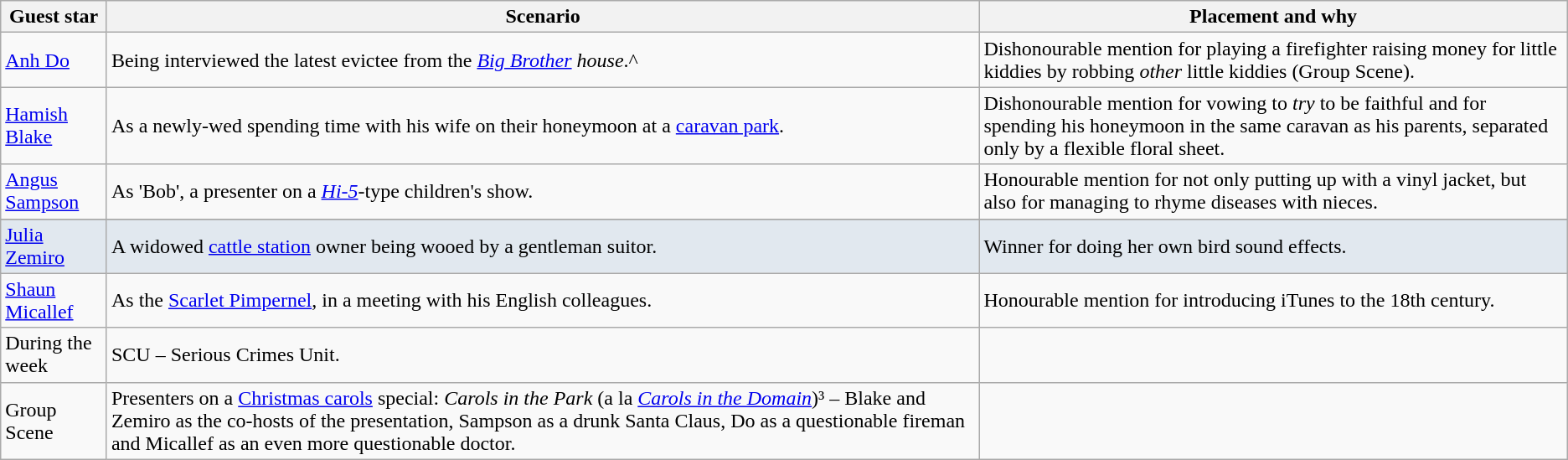<table class="wikitable">
<tr>
<th>Guest star</th>
<th>Scenario</th>
<th>Placement and why</th>
</tr>
<tr>
<td><a href='#'>Anh Do</a></td>
<td>Being interviewed the latest evictee from the <em><a href='#'>Big Brother</a> house</em>.^</td>
<td>Dishonourable mention for playing a firefighter raising money for little kiddies by robbing <em>other</em> little kiddies (Group Scene).</td>
</tr>
<tr>
<td><a href='#'>Hamish Blake</a></td>
<td>As a newly-wed spending time with his wife on their honeymoon at a <a href='#'>caravan park</a>.</td>
<td>Dishonourable mention for vowing to <em>try</em> to be faithful and for spending his honeymoon in the same caravan as his parents, separated only by a flexible floral sheet.</td>
</tr>
<tr>
<td><a href='#'>Angus Sampson</a></td>
<td>As 'Bob', a presenter on a <em><a href='#'>Hi-5</a></em>-type children's show.</td>
<td>Honourable mention for not only putting up with a vinyl jacket, but also for managing to rhyme diseases with nieces.</td>
</tr>
<tr>
</tr>
<tr style="background:#E1E8EF;">
<td><a href='#'>Julia Zemiro</a></td>
<td>A widowed <a href='#'>cattle station</a> owner being wooed by a gentleman suitor.</td>
<td>Winner for doing her own bird sound effects.</td>
</tr>
<tr>
<td><a href='#'>Shaun Micallef</a></td>
<td>As the <a href='#'>Scarlet Pimpernel</a>, in a meeting with his English colleagues.</td>
<td>Honourable mention for introducing iTunes to the 18th century.</td>
</tr>
<tr>
<td>During the week</td>
<td>SCU – Serious Crimes Unit.</td>
<td></td>
</tr>
<tr>
<td>Group Scene</td>
<td>Presenters on a <a href='#'>Christmas carols</a> special: <em>Carols in the Park</em> (a la <em><a href='#'>Carols in the Domain</a></em>)³ – Blake and Zemiro as the co-hosts of the presentation, Sampson as a drunk Santa Claus, Do as a questionable fireman and Micallef as an even more questionable doctor.</td>
<td></td>
</tr>
</table>
